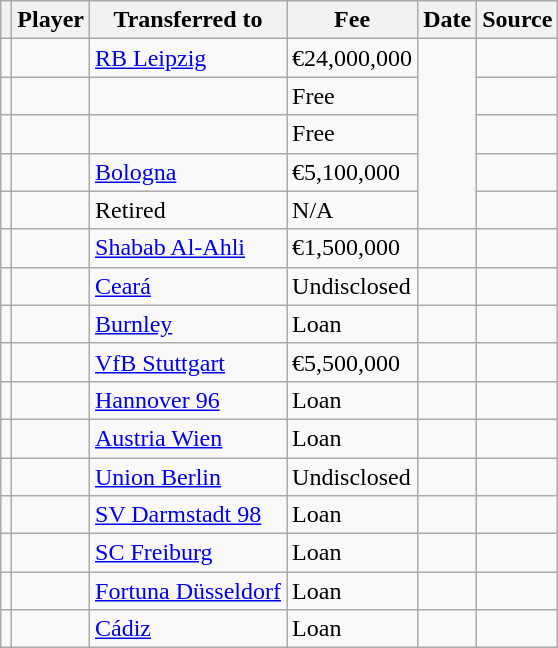<table class="wikitable plainrowheaders sortable">
<tr>
<th></th>
<th scope="col">Player</th>
<th>Transferred to</th>
<th style="width: 65px;">Fee</th>
<th scope="col">Date</th>
<th scope="col">Source</th>
</tr>
<tr>
<td align=center></td>
<td></td>
<td> <a href='#'>RB Leipzig</a></td>
<td>€24,000,000</td>
<td rowspan=5></td>
<td></td>
</tr>
<tr>
<td align=center></td>
<td></td>
<td></td>
<td>Free</td>
<td></td>
</tr>
<tr>
<td align=center></td>
<td></td>
<td></td>
<td>Free</td>
<td></td>
</tr>
<tr>
<td align="center"></td>
<td></td>
<td> <a href='#'>Bologna</a></td>
<td>€5,100,000</td>
<td></td>
</tr>
<tr>
<td align=center></td>
<td></td>
<td>Retired</td>
<td>N/A</td>
<td></td>
</tr>
<tr>
<td align=center></td>
<td></td>
<td> <a href='#'>Shabab Al-Ahli</a></td>
<td>€1,500,000</td>
<td></td>
<td></td>
</tr>
<tr>
<td align=center></td>
<td></td>
<td> <a href='#'>Ceará</a></td>
<td>Undisclosed</td>
<td></td>
<td></td>
</tr>
<tr>
<td align=center></td>
<td></td>
<td> <a href='#'>Burnley</a></td>
<td>Loan</td>
<td></td>
<td></td>
</tr>
<tr>
<td align=center></td>
<td></td>
<td> <a href='#'>VfB Stuttgart</a></td>
<td>€5,500,000</td>
<td></td>
<td></td>
</tr>
<tr>
<td align=center></td>
<td></td>
<td> <a href='#'>Hannover 96</a></td>
<td>Loan</td>
<td></td>
<td></td>
</tr>
<tr>
<td align=center></td>
<td></td>
<td> <a href='#'>Austria Wien</a></td>
<td>Loan</td>
<td></td>
<td></td>
</tr>
<tr>
<td align=center></td>
<td></td>
<td> <a href='#'>Union Berlin</a></td>
<td>Undisclosed</td>
<td></td>
<td></td>
</tr>
<tr>
<td align=center></td>
<td></td>
<td> <a href='#'>SV Darmstadt 98</a></td>
<td>Loan</td>
<td></td>
<td></td>
</tr>
<tr>
<td align=center></td>
<td></td>
<td> <a href='#'>SC Freiburg</a></td>
<td>Loan</td>
<td></td>
<td></td>
</tr>
<tr>
<td align=center></td>
<td></td>
<td> <a href='#'>Fortuna Düsseldorf</a></td>
<td>Loan</td>
<td></td>
<td></td>
</tr>
<tr>
<td align=center></td>
<td></td>
<td> <a href='#'>Cádiz</a></td>
<td>Loan</td>
<td></td>
<td></td>
</tr>
</table>
